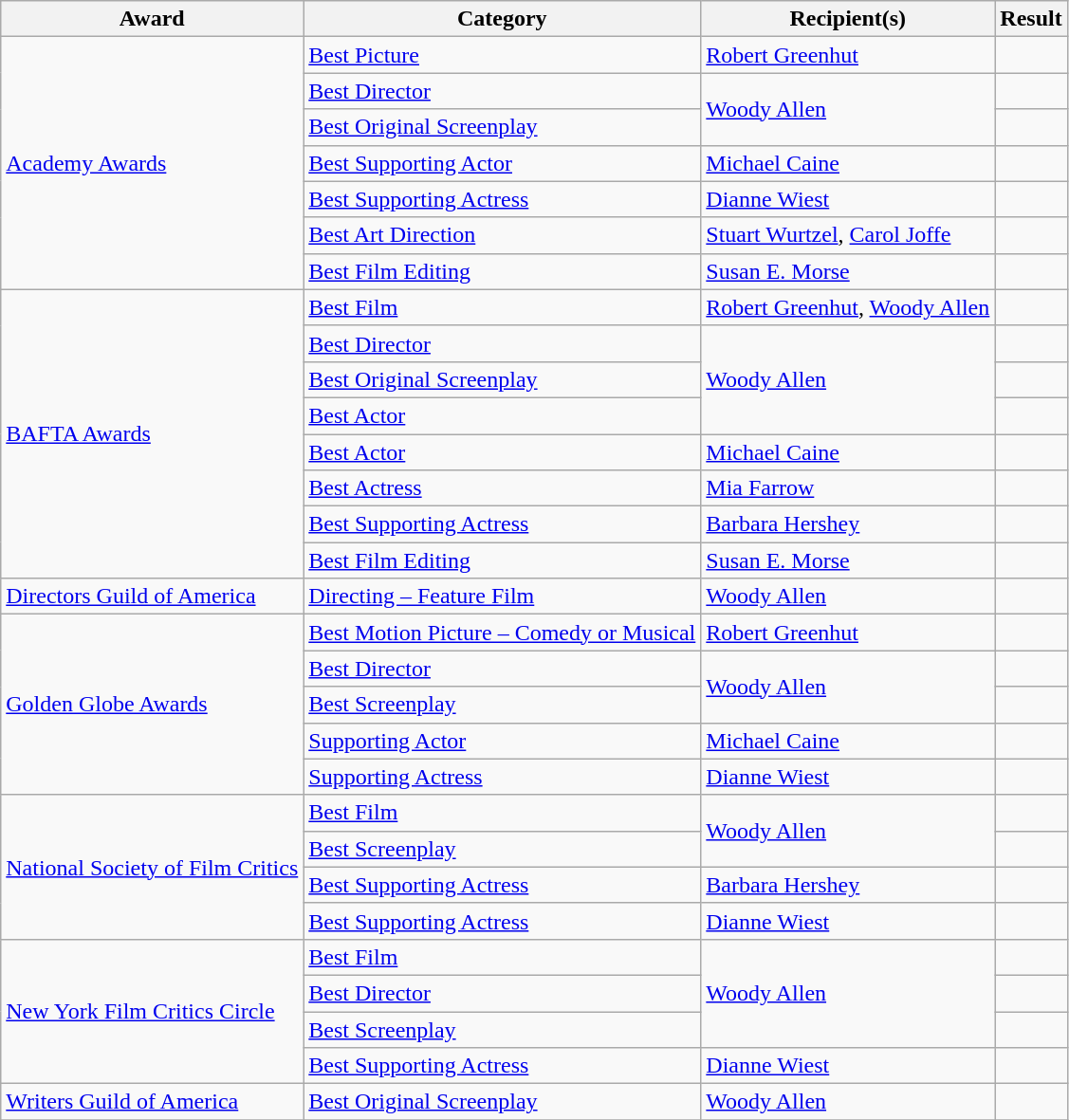<table class="wikitable plainrowheaders sortable">
<tr>
<th scope="col">Award</th>
<th scope="col">Category</th>
<th scope="col">Recipient(s)</th>
<th scope="col">Result</th>
</tr>
<tr>
<td rowspan="7"><a href='#'>Academy Awards</a></td>
<td><a href='#'>Best Picture</a></td>
<td><a href='#'>Robert Greenhut</a></td>
<td></td>
</tr>
<tr>
<td><a href='#'>Best Director</a></td>
<td rowspan="2"><a href='#'>Woody Allen</a></td>
<td></td>
</tr>
<tr>
<td><a href='#'>Best Original Screenplay</a></td>
<td></td>
</tr>
<tr>
<td><a href='#'>Best Supporting Actor</a></td>
<td><a href='#'>Michael Caine</a></td>
<td></td>
</tr>
<tr>
<td><a href='#'>Best Supporting Actress</a></td>
<td><a href='#'>Dianne Wiest</a></td>
<td></td>
</tr>
<tr>
<td><a href='#'>Best Art Direction</a></td>
<td><a href='#'>Stuart Wurtzel</a>, <a href='#'>Carol Joffe</a></td>
<td></td>
</tr>
<tr>
<td><a href='#'>Best Film Editing</a></td>
<td><a href='#'>Susan E. Morse</a></td>
<td></td>
</tr>
<tr>
<td rowspan="8"><a href='#'>BAFTA Awards</a></td>
<td><a href='#'>Best Film</a></td>
<td><a href='#'>Robert Greenhut</a>, <a href='#'>Woody Allen</a></td>
<td></td>
</tr>
<tr>
<td><a href='#'>Best Director</a></td>
<td rowspan="3"><a href='#'>Woody Allen</a></td>
<td></td>
</tr>
<tr>
<td><a href='#'>Best Original Screenplay</a></td>
<td></td>
</tr>
<tr>
<td><a href='#'>Best Actor</a></td>
<td></td>
</tr>
<tr>
<td><a href='#'>Best Actor</a></td>
<td><a href='#'>Michael Caine</a></td>
<td></td>
</tr>
<tr>
<td><a href='#'>Best Actress</a></td>
<td><a href='#'>Mia Farrow</a></td>
<td></td>
</tr>
<tr>
<td><a href='#'>Best Supporting Actress</a></td>
<td><a href='#'>Barbara Hershey</a></td>
<td></td>
</tr>
<tr>
<td><a href='#'>Best Film Editing</a></td>
<td><a href='#'>Susan E. Morse</a></td>
<td></td>
</tr>
<tr>
<td><a href='#'>Directors Guild of America</a></td>
<td><a href='#'>Directing – Feature Film</a></td>
<td><a href='#'>Woody Allen</a></td>
<td></td>
</tr>
<tr>
<td rowspan="5"><a href='#'>Golden Globe Awards</a></td>
<td><a href='#'>Best Motion Picture – Comedy or Musical</a></td>
<td><a href='#'>Robert Greenhut</a></td>
<td></td>
</tr>
<tr>
<td><a href='#'>Best Director</a></td>
<td rowspan="2"><a href='#'>Woody Allen</a></td>
<td></td>
</tr>
<tr>
<td><a href='#'>Best Screenplay</a></td>
<td></td>
</tr>
<tr>
<td><a href='#'>Supporting Actor</a></td>
<td><a href='#'>Michael Caine</a></td>
<td></td>
</tr>
<tr>
<td><a href='#'>Supporting Actress</a></td>
<td><a href='#'>Dianne Wiest</a></td>
<td></td>
</tr>
<tr>
<td rowspan="4"><a href='#'>National Society of Film Critics</a></td>
<td><a href='#'>Best Film</a></td>
<td rowspan="2"><a href='#'>Woody Allen</a></td>
<td></td>
</tr>
<tr>
<td><a href='#'>Best Screenplay</a></td>
<td></td>
</tr>
<tr>
<td><a href='#'>Best Supporting Actress</a></td>
<td><a href='#'>Barbara Hershey</a></td>
<td></td>
</tr>
<tr>
<td><a href='#'>Best Supporting Actress</a></td>
<td><a href='#'>Dianne Wiest</a></td>
<td></td>
</tr>
<tr>
<td rowspan="4"><a href='#'>New York Film Critics Circle</a></td>
<td><a href='#'>Best Film</a></td>
<td rowspan="3"><a href='#'>Woody Allen</a></td>
<td></td>
</tr>
<tr>
<td><a href='#'>Best Director</a></td>
<td></td>
</tr>
<tr>
<td><a href='#'>Best Screenplay</a></td>
<td></td>
</tr>
<tr>
<td><a href='#'>Best Supporting Actress</a></td>
<td><a href='#'>Dianne Wiest</a></td>
<td></td>
</tr>
<tr>
<td><a href='#'>Writers Guild of America</a></td>
<td><a href='#'>Best Original Screenplay</a></td>
<td><a href='#'>Woody Allen</a></td>
<td></td>
</tr>
<tr>
</tr>
</table>
